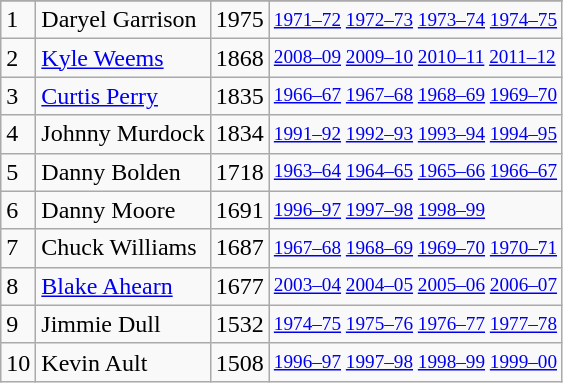<table class="wikitable">
<tr>
</tr>
<tr>
<td>1</td>
<td>Daryel Garrison</td>
<td>1975</td>
<td style="font-size:80%;"><a href='#'>1971–72</a> <a href='#'>1972–73</a> <a href='#'>1973–74</a> <a href='#'>1974–75</a></td>
</tr>
<tr>
<td>2</td>
<td><a href='#'>Kyle Weems</a></td>
<td>1868</td>
<td style="font-size:80%;"><a href='#'>2008–09</a> <a href='#'>2009–10</a> <a href='#'>2010–11</a> <a href='#'>2011–12</a></td>
</tr>
<tr>
<td>3</td>
<td><a href='#'>Curtis Perry</a></td>
<td>1835</td>
<td style="font-size:80%;"><a href='#'>1966–67</a> <a href='#'>1967–68</a> <a href='#'>1968–69</a> <a href='#'>1969–70</a></td>
</tr>
<tr>
<td>4</td>
<td>Johnny Murdock</td>
<td>1834</td>
<td style="font-size:80%;"><a href='#'>1991–92</a> <a href='#'>1992–93</a> <a href='#'>1993–94</a> <a href='#'>1994–95</a></td>
</tr>
<tr>
<td>5</td>
<td>Danny Bolden</td>
<td>1718</td>
<td style="font-size:80%;"><a href='#'>1963–64</a> <a href='#'>1964–65</a> <a href='#'>1965–66</a> <a href='#'>1966–67</a></td>
</tr>
<tr>
<td>6</td>
<td>Danny Moore</td>
<td>1691</td>
<td style="font-size:80%;"><a href='#'>1996–97</a> <a href='#'>1997–98</a> <a href='#'>1998–99</a></td>
</tr>
<tr>
<td>7</td>
<td>Chuck Williams</td>
<td>1687</td>
<td style="font-size:80%;"><a href='#'>1967–68</a> <a href='#'>1968–69</a> <a href='#'>1969–70</a> <a href='#'>1970–71</a></td>
</tr>
<tr>
<td>8</td>
<td><a href='#'>Blake Ahearn</a></td>
<td>1677</td>
<td style="font-size:80%;"><a href='#'>2003–04</a> <a href='#'>2004–05</a> <a href='#'>2005–06</a> <a href='#'>2006–07</a></td>
</tr>
<tr>
<td>9</td>
<td>Jimmie Dull</td>
<td>1532</td>
<td style="font-size:80%;"><a href='#'>1974–75</a> <a href='#'>1975–76</a> <a href='#'>1976–77</a> <a href='#'>1977–78</a></td>
</tr>
<tr>
<td>10</td>
<td>Kevin Ault</td>
<td>1508</td>
<td style="font-size:80%;"><a href='#'>1996–97</a> <a href='#'>1997–98</a> <a href='#'>1998–99</a> <a href='#'>1999–00</a></td>
</tr>
</table>
